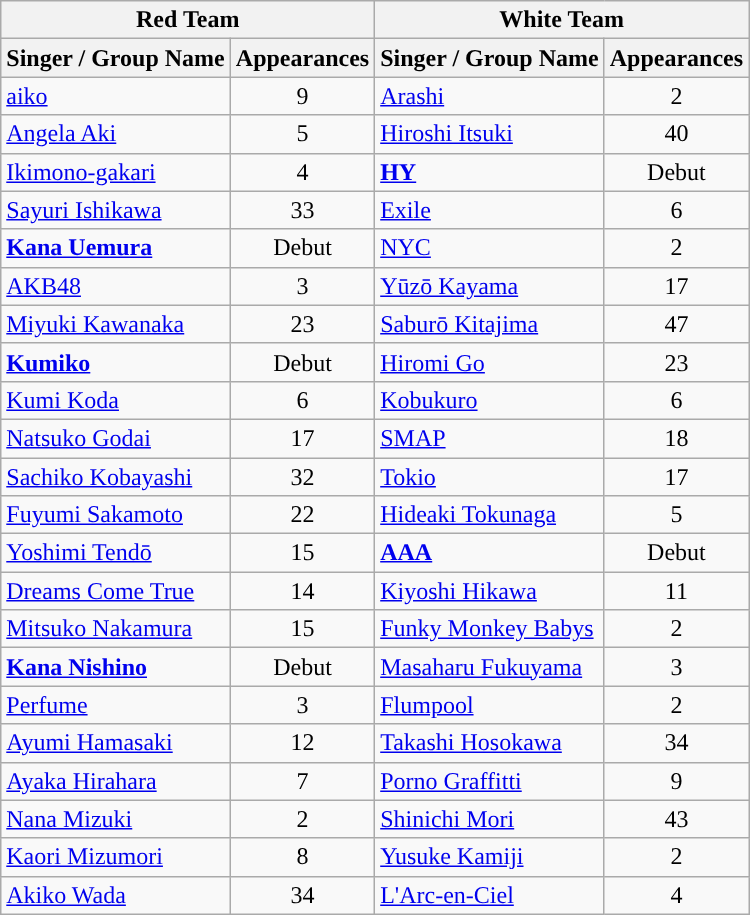<table class="wikitable">
<tr>
<th colspan="2">Red Team</th>
<th colspan="2">White Team</th>
</tr>
<tr>
<th>Singer / Group Name</th>
<th>Appearances</th>
<th>Singer / Group Name</th>
<th>Appearances</th>
</tr>
<tr>
<td><a href='#'>aiko</a></td>
<td style="text-align:center;">9</td>
<td><a href='#'>Arashi</a></td>
<td style="text-align:center;">2</td>
</tr>
<tr>
<td><a href='#'>Angela Aki</a></td>
<td style="text-align:center;">5</td>
<td><a href='#'>Hiroshi Itsuki</a></td>
<td style="text-align:center;">40</td>
</tr>
<tr>
<td><a href='#'>Ikimono-gakari</a></td>
<td style="text-align:center;">4</td>
<td><strong><a href='#'>HY</a></strong></td>
<td style="text-align:center;">Debut</td>
</tr>
<tr>
<td><a href='#'>Sayuri Ishikawa</a></td>
<td style="text-align:center;">33</td>
<td><a href='#'>Exile</a></td>
<td style="text-align:center;">6</td>
</tr>
<tr>
<td><strong><a href='#'>Kana Uemura</a></strong></td>
<td style="text-align:center;">Debut</td>
<td><a href='#'>NYC</a></td>
<td style="text-align:center;">2</td>
</tr>
<tr>
<td><a href='#'>AKB48</a></td>
<td style="text-align:center;">3</td>
<td><a href='#'>Yūzō Kayama</a></td>
<td style="text-align:center;">17</td>
</tr>
<tr>
<td><a href='#'>Miyuki Kawanaka</a></td>
<td style="text-align:center;">23</td>
<td><a href='#'>Saburō Kitajima</a></td>
<td style="text-align:center;">47</td>
</tr>
<tr>
<td><strong><a href='#'>Kumiko</a></strong></td>
<td style="text-align:center;">Debut</td>
<td><a href='#'>Hiromi Go</a></td>
<td style="text-align:center;">23</td>
</tr>
<tr>
<td><a href='#'>Kumi Koda</a></td>
<td style="text-align:center;">6</td>
<td><a href='#'>Kobukuro</a></td>
<td style="text-align:center;">6</td>
</tr>
<tr>
<td><a href='#'>Natsuko Godai</a></td>
<td style="text-align:center;">17</td>
<td><a href='#'>SMAP</a></td>
<td style="text-align:center;">18</td>
</tr>
<tr>
<td><a href='#'>Sachiko Kobayashi</a></td>
<td style="text-align:center;">32</td>
<td><a href='#'>Tokio</a></td>
<td style="text-align:center;">17</td>
</tr>
<tr>
<td><a href='#'>Fuyumi Sakamoto</a></td>
<td style="text-align:center;">22</td>
<td><a href='#'>Hideaki Tokunaga</a></td>
<td style="text-align:center;">5</td>
</tr>
<tr>
<td><a href='#'>Yoshimi Tendō</a></td>
<td style="text-align:center;">15</td>
<td><strong><a href='#'>AAA</a></strong></td>
<td style="text-align:center;">Debut</td>
</tr>
<tr>
<td><a href='#'>Dreams Come True</a></td>
<td style="text-align:center;">14</td>
<td><a href='#'>Kiyoshi Hikawa</a></td>
<td style="text-align:center;">11</td>
</tr>
<tr>
<td><a href='#'>Mitsuko Nakamura</a></td>
<td style="text-align:center;">15</td>
<td><a href='#'>Funky Monkey Babys</a></td>
<td style="text-align:center;">2</td>
</tr>
<tr>
<td><strong><a href='#'>Kana Nishino</a></strong></td>
<td style="text-align:center;">Debut</td>
<td><a href='#'>Masaharu Fukuyama</a></td>
<td style="text-align:center;">3</td>
</tr>
<tr>
<td><a href='#'>Perfume</a></td>
<td style="text-align:center;">3</td>
<td><a href='#'>Flumpool</a></td>
<td style="text-align:center;">2</td>
</tr>
<tr>
<td><a href='#'>Ayumi Hamasaki</a></td>
<td style="text-align:center;">12</td>
<td><a href='#'>Takashi Hosokawa</a></td>
<td style="text-align:center;">34</td>
</tr>
<tr>
<td><a href='#'>Ayaka Hirahara</a></td>
<td style="text-align:center;">7</td>
<td><a href='#'>Porno Graffitti</a></td>
<td style="text-align:center;">9</td>
</tr>
<tr>
<td><a href='#'>Nana Mizuki</a></td>
<td style="text-align:center;">2</td>
<td><a href='#'>Shinichi Mori</a></td>
<td style="text-align:center;">43</td>
</tr>
<tr>
<td><a href='#'>Kaori Mizumori</a></td>
<td style="text-align:center;">8</td>
<td><a href='#'>Yusuke Kamiji</a></td>
<td style="text-align:center;">2</td>
</tr>
<tr>
<td><a href='#'>Akiko Wada</a></td>
<td style="text-align:center;">34</td>
<td><a href='#'>L'Arc-en-Ciel</a></td>
<td style="text-align:center;">4</td>
</tr>
</table>
